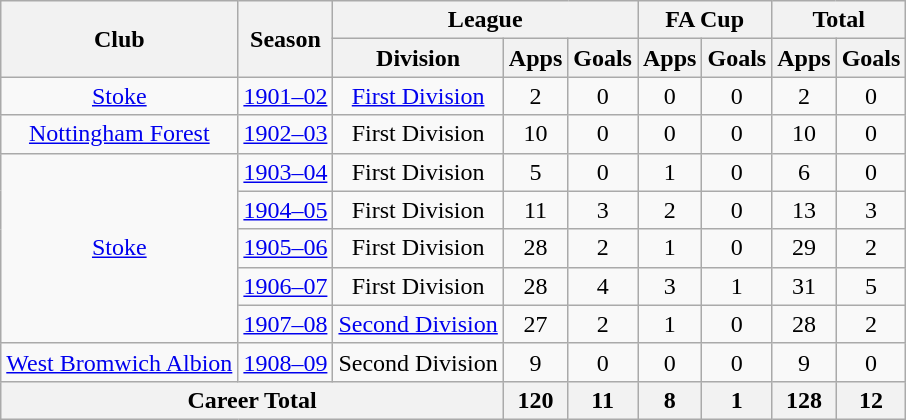<table class="wikitable" style="text-align: center;">
<tr>
<th rowspan="2">Club</th>
<th rowspan="2">Season</th>
<th colspan="3">League</th>
<th colspan="2">FA Cup</th>
<th colspan="2">Total</th>
</tr>
<tr>
<th>Division</th>
<th>Apps</th>
<th>Goals</th>
<th>Apps</th>
<th>Goals</th>
<th>Apps</th>
<th>Goals</th>
</tr>
<tr>
<td><a href='#'>Stoke</a></td>
<td><a href='#'>1901–02</a></td>
<td><a href='#'>First Division</a></td>
<td>2</td>
<td>0</td>
<td>0</td>
<td>0</td>
<td>2</td>
<td>0</td>
</tr>
<tr>
<td><a href='#'>Nottingham Forest</a></td>
<td><a href='#'>1902–03</a></td>
<td>First Division</td>
<td>10</td>
<td>0</td>
<td>0</td>
<td>0</td>
<td>10</td>
<td>0</td>
</tr>
<tr>
<td rowspan="5"><a href='#'>Stoke</a></td>
<td><a href='#'>1903–04</a></td>
<td>First Division</td>
<td>5</td>
<td>0</td>
<td>1</td>
<td>0</td>
<td>6</td>
<td>0</td>
</tr>
<tr>
<td><a href='#'>1904–05</a></td>
<td>First Division</td>
<td>11</td>
<td>3</td>
<td>2</td>
<td>0</td>
<td>13</td>
<td>3</td>
</tr>
<tr>
<td><a href='#'>1905–06</a></td>
<td>First Division</td>
<td>28</td>
<td>2</td>
<td>1</td>
<td>0</td>
<td>29</td>
<td>2</td>
</tr>
<tr>
<td><a href='#'>1906–07</a></td>
<td>First Division</td>
<td>28</td>
<td>4</td>
<td>3</td>
<td>1</td>
<td>31</td>
<td>5</td>
</tr>
<tr>
<td><a href='#'>1907–08</a></td>
<td><a href='#'>Second Division</a></td>
<td>27</td>
<td>2</td>
<td>1</td>
<td>0</td>
<td>28</td>
<td>2</td>
</tr>
<tr>
<td><a href='#'>West Bromwich Albion</a></td>
<td><a href='#'>1908–09</a></td>
<td>Second Division</td>
<td>9</td>
<td>0</td>
<td>0</td>
<td>0</td>
<td>9</td>
<td>0</td>
</tr>
<tr>
<th colspan="3">Career Total</th>
<th>120</th>
<th>11</th>
<th>8</th>
<th>1</th>
<th>128</th>
<th>12</th>
</tr>
</table>
